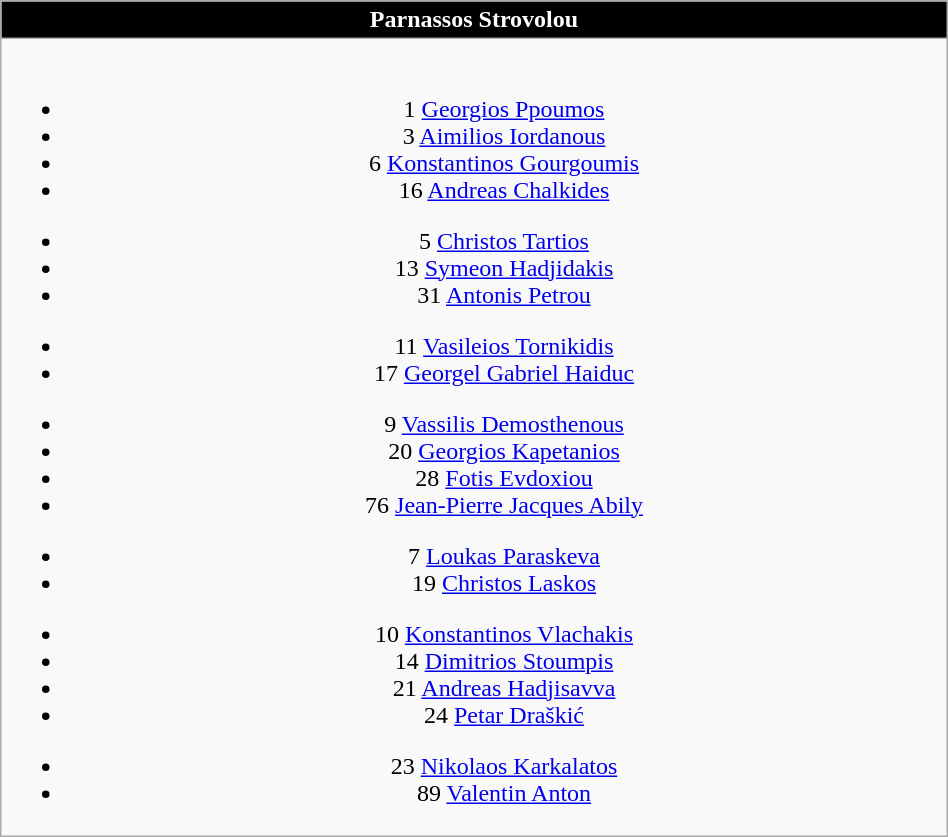<table class="wikitable" style="font-size:100%; text-align:center; width:50%">
<tr>
<th colspan=5 style="background-color:#000000;color:white;text-align:center;">Parnassos Strovolou</th>
</tr>
<tr>
<td><br>
<ul><li>1  <a href='#'>Georgios Ppoumos</a></li><li>3  <a href='#'>Aimilios Iordanous</a></li><li>6  <a href='#'>Konstantinos Gourgoumis</a></li><li>16  <a href='#'>Andreas Chalkides</a></li></ul><ul><li>5  <a href='#'>Christos Tartios</a></li><li>13  <a href='#'>Symeon Hadjidakis</a></li><li>31  <a href='#'>Antonis Petrou</a></li></ul><ul><li>11  <a href='#'>Vasileios Tornikidis</a></li><li>17  <a href='#'>Georgel Gabriel Haiduc</a></li></ul><ul><li>9  <a href='#'>Vassilis Demosthenous</a></li><li>20  <a href='#'>Georgios Kapetanios</a></li><li>28  <a href='#'>Fotis Evdoxiou</a></li><li>76  <a href='#'>Jean-Pierre Jacques Abily</a></li></ul><ul><li>7  <a href='#'>Loukas Paraskeva</a></li><li>19  <a href='#'>Christos Laskos</a></li></ul><ul><li>10  <a href='#'>Konstantinos Vlachakis</a></li><li>14  <a href='#'>Dimitrios Stoumpis</a></li><li>21  <a href='#'>Andreas Hadjisavva</a></li><li>24  <a href='#'>Petar Draškić</a></li></ul><ul><li>23  <a href='#'>Nikolaos Karkalatos</a></li><li>89  <a href='#'>Valentin Anton</a></li></ul></td>
</tr>
</table>
